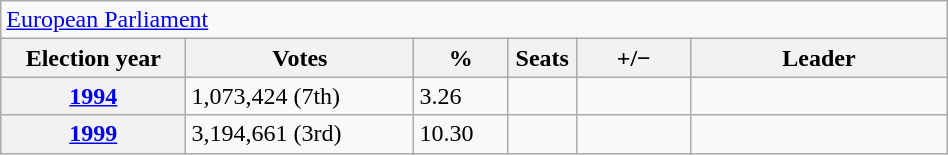<table class=wikitable style="width:50%; border:1px #AAAAFF solid">
<tr>
<td colspan=6><a href='#'>European Parliament</a></td>
</tr>
<tr>
<th width=13%>Election year</th>
<th width=16%>Votes</th>
<th width=6%>%</th>
<th width=1%>Seats</th>
<th width=8%>+/−</th>
<th width=18%>Leader</th>
</tr>
<tr>
<th><a href='#'>1994</a></th>
<td>1,073,424 (7th)</td>
<td>3.26</td>
<td></td>
<td></td>
<td></td>
</tr>
<tr>
<th><a href='#'>1999</a></th>
<td>3,194,661 (3rd)</td>
<td>10.30</td>
<td></td>
<td></td>
<td></td>
</tr>
</table>
